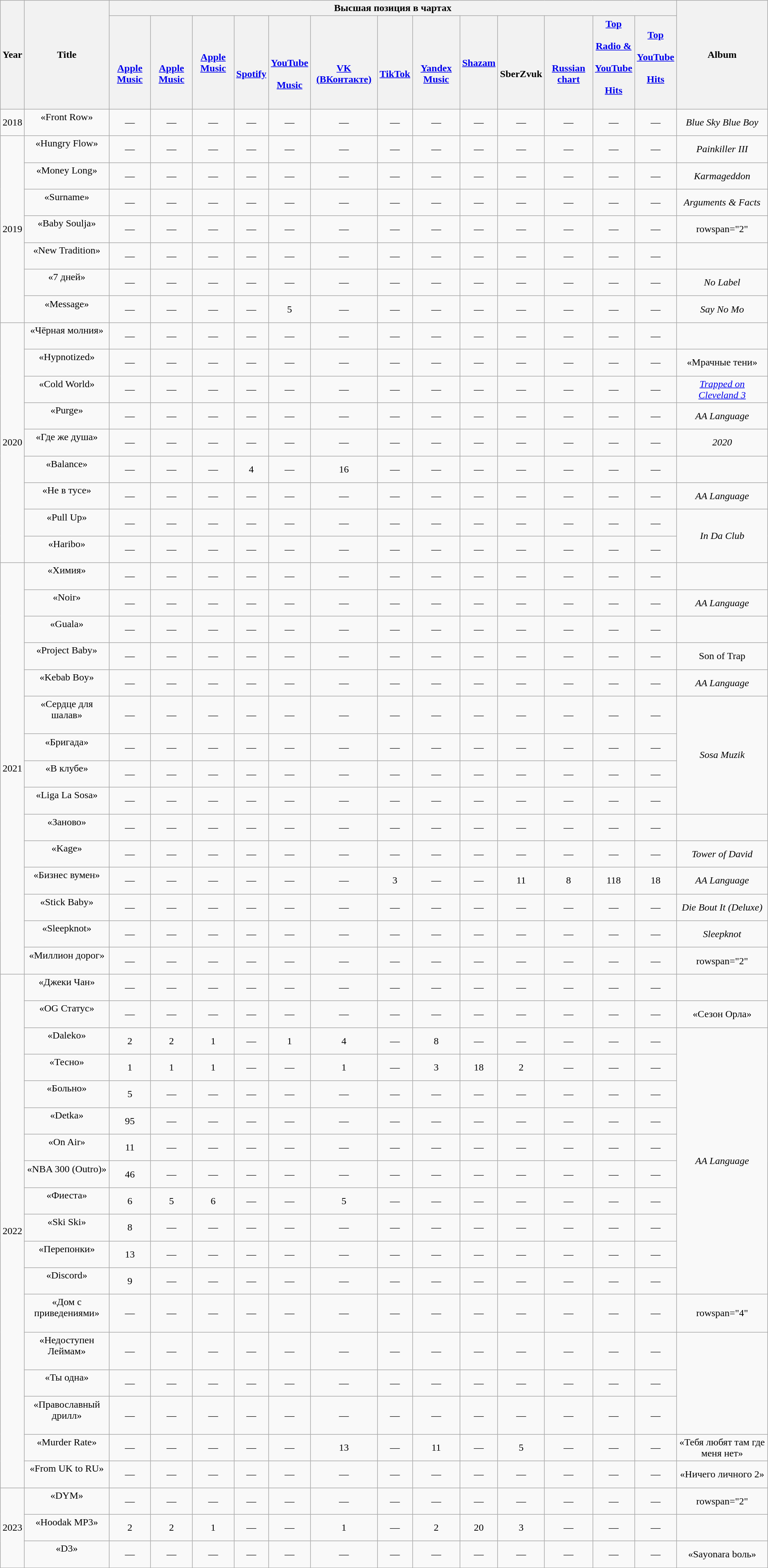<table class="wikitable plainrowheaders" style="text-align:center;">
<tr>
<th rowspan="2">Year</th>
<th rowspan="2">Title</th>
<th colspan="13">Высшая позиция в чартах</th>
<th rowspan="2">Album</th>
</tr>
<tr>
<th><br><br><a href='#'>Apple Music</a></th>
<th><br><br><a href='#'>Apple Music</a></th>
<th><a href='#'>Apple Music</a></th>
<th><br><br><a href='#'>Spotify</a></th>
<th><br><br><a href='#'>YouTube<br><br>Music</a></th>
<th><br><br><a href='#'>VK (ВКонтакте)</a></th>
<th><br><br><a href='#'>TikTok</a></th>
<th><br><br><a href='#'>Yandex Music</a></th>
<th><a href='#'>Shazam</a></th>
<th><br><br>SberZvuk</th>
<th><br><br><a href='#'>Russian chart</a></th>
<th><a href='#'>Top<br><br>Radio &<br><br>YouTube<br><br>Hits</a><br><br></th>
<th><a href='#'>Top<br><br>YouTube<br><br>Hits</a><br><br></th>
</tr>
<tr>
<td>2018</td>
<td>«Front Row»<br><br></td>
<td>—</td>
<td>—</td>
<td>—</td>
<td>—</td>
<td>—</td>
<td>—</td>
<td>—</td>
<td>—</td>
<td>—</td>
<td>—</td>
<td>—</td>
<td>—</td>
<td>—</td>
<td><em>Blue Sky Blue Boy</em></td>
</tr>
<tr>
<td rowspan="7">2019</td>
<td>«Hungry Flow»<br><br></td>
<td>—</td>
<td>—</td>
<td>—</td>
<td>—</td>
<td>—</td>
<td>—</td>
<td>—</td>
<td>—</td>
<td>—</td>
<td>—</td>
<td>—</td>
<td>—</td>
<td>—</td>
<td><em>Painkiller III</em></td>
</tr>
<tr>
<td>«Money Long»<br><br></td>
<td>—</td>
<td>—</td>
<td>—</td>
<td>—</td>
<td>—</td>
<td>—</td>
<td>—</td>
<td>—</td>
<td>—</td>
<td>—</td>
<td>—</td>
<td>—</td>
<td>—</td>
<td><em>Karmageddon</em></td>
</tr>
<tr>
<td>«Surname»<br><br></td>
<td>—</td>
<td>—</td>
<td>—</td>
<td>—</td>
<td>—</td>
<td>—</td>
<td>—</td>
<td>—</td>
<td>—</td>
<td>—</td>
<td>—</td>
<td>—</td>
<td>—</td>
<td><em>Arguments &amp; Facts</em></td>
</tr>
<tr>
<td>«Baby Soulja»<br><br></td>
<td>—</td>
<td>—</td>
<td>—</td>
<td>—</td>
<td>—</td>
<td>—</td>
<td>—</td>
<td>—</td>
<td>—</td>
<td>—</td>
<td>—</td>
<td>—</td>
<td>—</td>
<td>rowspan="2" </td>
</tr>
<tr>
<td>«New Tradition»<br><br></td>
<td>—</td>
<td>—</td>
<td>—</td>
<td>—</td>
<td>—</td>
<td>—</td>
<td>—</td>
<td>—</td>
<td>—</td>
<td>—</td>
<td>—</td>
<td>—</td>
<td>—</td>
</tr>
<tr>
<td>«7 дней»<br><br></td>
<td>—</td>
<td>—</td>
<td>—</td>
<td>—</td>
<td>—</td>
<td>—</td>
<td>—</td>
<td>—</td>
<td>—</td>
<td>—</td>
<td>—</td>
<td>—</td>
<td>—</td>
<td><em>No Label</em></td>
</tr>
<tr>
<td>«Message»<br><br></td>
<td>—</td>
<td>—</td>
<td>—</td>
<td>—</td>
<td>5</td>
<td>—</td>
<td>—</td>
<td>—</td>
<td>—</td>
<td>—</td>
<td>—</td>
<td>—</td>
<td>—</td>
<td><em>Say No Mo</em></td>
</tr>
<tr>
<td rowspan="9">2020</td>
<td>«Чёрная молния»<br><br></td>
<td>—</td>
<td>—</td>
<td>—</td>
<td>—</td>
<td>—</td>
<td>—</td>
<td>—</td>
<td>—</td>
<td>—</td>
<td>—</td>
<td>—</td>
<td>—</td>
<td>—</td>
<td></td>
</tr>
<tr>
<td>«Hypnotized»<br><br></td>
<td>—</td>
<td>—</td>
<td>—</td>
<td>—</td>
<td>—</td>
<td>—</td>
<td>—</td>
<td>—</td>
<td>—</td>
<td>—</td>
<td>—</td>
<td>—</td>
<td>—</td>
<td>«Мрачные тени»</td>
</tr>
<tr>
<td>«Cold World»<br><br></td>
<td>—</td>
<td>—</td>
<td>—</td>
<td>—</td>
<td>—</td>
<td>—</td>
<td>—</td>
<td>—</td>
<td>—</td>
<td>—</td>
<td>—</td>
<td>—</td>
<td>—</td>
<td><em><a href='#'>Trapped on Cleveland 3</a></em></td>
</tr>
<tr>
<td>«Purge»<br><br></td>
<td>—</td>
<td>—</td>
<td>—</td>
<td>—</td>
<td>—</td>
<td>—</td>
<td>—</td>
<td>—</td>
<td>—</td>
<td>—</td>
<td>—</td>
<td>—</td>
<td>—</td>
<td><em>AA Language</em></td>
</tr>
<tr>
<td>«Где же душа»<br><br></td>
<td>—</td>
<td>—</td>
<td>—</td>
<td>—</td>
<td>—</td>
<td>—</td>
<td>—</td>
<td>—</td>
<td>—</td>
<td>—</td>
<td>—</td>
<td>—</td>
<td>—</td>
<td><em>2020</em></td>
</tr>
<tr>
<td>«Balance»<br><br></td>
<td>—</td>
<td>—</td>
<td>—</td>
<td>4</td>
<td>—</td>
<td>16</td>
<td>—</td>
<td>—</td>
<td>—</td>
<td>—</td>
<td>—</td>
<td>—</td>
<td>—</td>
<td></td>
</tr>
<tr>
<td>«Не в тусе»<br><br></td>
<td>—</td>
<td>—</td>
<td>—</td>
<td>—</td>
<td>—</td>
<td>—</td>
<td>—</td>
<td>—</td>
<td>—</td>
<td>—</td>
<td>—</td>
<td>—</td>
<td>—</td>
<td><em>AA Language</em></td>
</tr>
<tr>
<td>«Pull Up»<br><br></td>
<td>—</td>
<td>—</td>
<td>—</td>
<td>—</td>
<td>—</td>
<td>—</td>
<td>—</td>
<td>—</td>
<td>—</td>
<td>—</td>
<td>—</td>
<td>—</td>
<td>—</td>
<td rowspan="2"><em>In Da Club</em></td>
</tr>
<tr>
<td>«Haribo»<br><br></td>
<td>—</td>
<td>—</td>
<td>—</td>
<td>—</td>
<td>—</td>
<td>—</td>
<td>—</td>
<td>—</td>
<td>—</td>
<td>—</td>
<td>—</td>
<td>—</td>
<td>—</td>
</tr>
<tr>
<td rowspan="15">2021</td>
<td>«Химия»<br><br></td>
<td>—</td>
<td>—</td>
<td>—</td>
<td>—</td>
<td>—</td>
<td>—</td>
<td>—</td>
<td>—</td>
<td>—</td>
<td>—</td>
<td>—</td>
<td>—</td>
<td>—</td>
<td></td>
</tr>
<tr>
<td>«Noir»<br><br></td>
<td>—</td>
<td>—</td>
<td>—</td>
<td>—</td>
<td>—</td>
<td>—</td>
<td>—</td>
<td>—</td>
<td>—</td>
<td>—</td>
<td>—</td>
<td>—</td>
<td>—</td>
<td><em>AA Language</em></td>
</tr>
<tr>
<td>«Guala»<br><br></td>
<td>—</td>
<td>—</td>
<td>—</td>
<td>—</td>
<td>—</td>
<td>—</td>
<td>—</td>
<td>—</td>
<td>—</td>
<td>—</td>
<td>—</td>
<td>—</td>
<td>—</td>
<td></td>
</tr>
<tr>
<td>«Project Baby»<br><br></td>
<td>—</td>
<td>—</td>
<td>—</td>
<td>—</td>
<td>—</td>
<td>—</td>
<td>—</td>
<td>—</td>
<td>—</td>
<td>—</td>
<td>—</td>
<td>—</td>
<td>—</td>
<td>Son of Trap</td>
</tr>
<tr>
<td>«Kebab Boy»<br><br></td>
<td>—</td>
<td>—</td>
<td>—</td>
<td>—</td>
<td>—</td>
<td>—</td>
<td>—</td>
<td>—</td>
<td>—</td>
<td>—</td>
<td>—</td>
<td>—</td>
<td>—</td>
<td><em>AA Language</em></td>
</tr>
<tr>
<td>«Сердце для шалав»<br><br></td>
<td>—</td>
<td>—</td>
<td>—</td>
<td>—</td>
<td>—</td>
<td>—</td>
<td>—</td>
<td>—</td>
<td>—</td>
<td>—</td>
<td>—</td>
<td>—</td>
<td>—</td>
<td rowspan="4"><em>Sosa Muzik</em></td>
</tr>
<tr>
<td>«Бригада»<br><br></td>
<td>—</td>
<td>—</td>
<td>—</td>
<td>—</td>
<td>—</td>
<td>—</td>
<td>—</td>
<td>—</td>
<td>—</td>
<td>—</td>
<td>—</td>
<td>—</td>
<td>—</td>
</tr>
<tr>
<td>«В клубе»<br><br></td>
<td>—</td>
<td>—</td>
<td>—</td>
<td>—</td>
<td>—</td>
<td>—</td>
<td>—</td>
<td>—</td>
<td>—</td>
<td>—</td>
<td>—</td>
<td>—</td>
<td>—</td>
</tr>
<tr>
<td>«Liga La Sosa»<br><br></td>
<td>—</td>
<td>—</td>
<td>—</td>
<td>—</td>
<td>—</td>
<td>—</td>
<td>—</td>
<td>—</td>
<td>—</td>
<td>—</td>
<td>—</td>
<td>—</td>
<td>—</td>
</tr>
<tr>
<td>«Заново»<br><br></td>
<td>—</td>
<td>—</td>
<td>—</td>
<td>—</td>
<td>—</td>
<td>—</td>
<td>—</td>
<td>—</td>
<td>—</td>
<td>—</td>
<td>—</td>
<td>—</td>
<td>—</td>
<td></td>
</tr>
<tr>
<td>«Kage»<br><br></td>
<td>—</td>
<td>—</td>
<td>—</td>
<td>—</td>
<td>—</td>
<td>—</td>
<td>—</td>
<td>—</td>
<td>—</td>
<td>—</td>
<td>—</td>
<td>—</td>
<td>—</td>
<td><em>Tower of David</em></td>
</tr>
<tr>
<td>«Бизнес вумен»<br><br></td>
<td>—</td>
<td>—</td>
<td>—</td>
<td>—</td>
<td>—</td>
<td>—</td>
<td>3</td>
<td>—</td>
<td>—</td>
<td>11</td>
<td>8</td>
<td>118</td>
<td>18</td>
<td><em>AA Language</em></td>
</tr>
<tr>
<td>«Stick Baby»<br><br></td>
<td>—</td>
<td>—</td>
<td>—</td>
<td>—</td>
<td>—</td>
<td>—</td>
<td>—</td>
<td>—</td>
<td>—</td>
<td>—</td>
<td>—</td>
<td>—</td>
<td>—</td>
<td><em>Die Bout It (Deluxe)</em></td>
</tr>
<tr>
<td>«Sleepknot»<br><br></td>
<td>—</td>
<td>—</td>
<td>—</td>
<td>—</td>
<td>—</td>
<td>—</td>
<td>—</td>
<td>—</td>
<td>—</td>
<td>—</td>
<td>—</td>
<td>—</td>
<td>—</td>
<td><em>Sleepknot</em></td>
</tr>
<tr>
<td>«Миллион дорог»<br><br></td>
<td>—</td>
<td>—</td>
<td>—</td>
<td>—</td>
<td>—</td>
<td>—</td>
<td>—</td>
<td>—</td>
<td>—</td>
<td>—</td>
<td>—</td>
<td>—</td>
<td>—</td>
<td>rowspan="2" </td>
</tr>
<tr>
<td rowspan="18">2022</td>
<td>«Джеки Чан»<br><br></td>
<td>—</td>
<td>—</td>
<td>—</td>
<td>—</td>
<td>—</td>
<td>—</td>
<td>—</td>
<td>—</td>
<td>—</td>
<td>—</td>
<td>—</td>
<td>—</td>
<td>—</td>
</tr>
<tr>
<td>«OG Статус»<br><br></td>
<td>—</td>
<td>—</td>
<td>—</td>
<td>—</td>
<td>—</td>
<td>—</td>
<td>—</td>
<td>—</td>
<td>—</td>
<td>—</td>
<td>—</td>
<td>—</td>
<td>—</td>
<td>«Сезон Орла»</td>
</tr>
<tr>
<td>«Daleko»<br><br></td>
<td>2</td>
<td>2</td>
<td>1</td>
<td>—</td>
<td>1</td>
<td>4</td>
<td>—</td>
<td>8</td>
<td>—</td>
<td>—</td>
<td>—</td>
<td>—</td>
<td>—</td>
<td rowspan="10"><em>AA Language</em></td>
</tr>
<tr>
<td>«Тесно»<br><br></td>
<td>1</td>
<td>1</td>
<td>1</td>
<td>—</td>
<td>—</td>
<td>1</td>
<td>—</td>
<td>3</td>
<td>18</td>
<td>2</td>
<td>—</td>
<td>—</td>
<td>—</td>
</tr>
<tr>
<td>«Больно»<br><br></td>
<td>5</td>
<td>—</td>
<td>—</td>
<td>—</td>
<td>—</td>
<td>—</td>
<td>—</td>
<td>—</td>
<td>—</td>
<td>—</td>
<td>—</td>
<td>—</td>
<td>—</td>
</tr>
<tr>
<td>«Detka»<br><br></td>
<td>95</td>
<td>—</td>
<td>—</td>
<td>—</td>
<td>—</td>
<td>—</td>
<td>—</td>
<td>—</td>
<td>—</td>
<td>—</td>
<td>—</td>
<td>—</td>
<td>—</td>
</tr>
<tr>
<td>«On Air»<br><br></td>
<td>11</td>
<td>—</td>
<td>—</td>
<td>—</td>
<td>—</td>
<td>—</td>
<td>—</td>
<td>—</td>
<td>—</td>
<td>—</td>
<td>—</td>
<td>—</td>
<td>—</td>
</tr>
<tr>
<td>«NBA 300 (Outro)»<br><br></td>
<td>46</td>
<td>—</td>
<td>—</td>
<td>—</td>
<td>—</td>
<td>—</td>
<td>—</td>
<td>—</td>
<td>—</td>
<td>—</td>
<td>—</td>
<td>—</td>
<td>—</td>
</tr>
<tr>
<td>«Фиеста»<br><br></td>
<td>6</td>
<td>5</td>
<td>6</td>
<td>—</td>
<td>—</td>
<td>5</td>
<td>—</td>
<td>—</td>
<td>—</td>
<td>—</td>
<td>—</td>
<td>—</td>
<td>—</td>
</tr>
<tr>
<td>«Ski Ski»<br><br></td>
<td>8</td>
<td>—</td>
<td>—</td>
<td>—</td>
<td>—</td>
<td>—</td>
<td>—</td>
<td>—</td>
<td>—</td>
<td>—</td>
<td>—</td>
<td>—</td>
<td>—</td>
</tr>
<tr>
<td>«Перепонки»<br><br></td>
<td>13</td>
<td>—</td>
<td>—</td>
<td>—</td>
<td>—</td>
<td>—</td>
<td>—</td>
<td>—</td>
<td>—</td>
<td>—</td>
<td>—</td>
<td>—</td>
<td>—</td>
</tr>
<tr>
<td>«Discord»<br><br></td>
<td>9</td>
<td>—</td>
<td>—</td>
<td>—</td>
<td>—</td>
<td>—</td>
<td>—</td>
<td>—</td>
<td>—</td>
<td>—</td>
<td>—</td>
<td>—</td>
<td>—</td>
</tr>
<tr>
<td>«Дом с приведениями»<br><br></td>
<td>—</td>
<td>—</td>
<td>—</td>
<td>—</td>
<td>—</td>
<td>—</td>
<td>—</td>
<td>—</td>
<td>—</td>
<td>—</td>
<td>—</td>
<td>—</td>
<td>—</td>
<td>rowspan="4" </td>
</tr>
<tr>
<td>«Недоступен Леймам»<br><br></td>
<td>—</td>
<td>—</td>
<td>—</td>
<td>—</td>
<td>—</td>
<td>—</td>
<td>—</td>
<td>—</td>
<td>—</td>
<td>—</td>
<td>—</td>
<td>—</td>
<td>—</td>
</tr>
<tr>
<td>«Ты одна»<br><br></td>
<td>—</td>
<td>—</td>
<td>—</td>
<td>—</td>
<td>—</td>
<td>—</td>
<td>—</td>
<td>—</td>
<td>—</td>
<td>—</td>
<td>—</td>
<td>—</td>
<td>—</td>
</tr>
<tr>
<td>«Православный дрилл»<br><br></td>
<td>—</td>
<td>—</td>
<td>—</td>
<td>—</td>
<td>—</td>
<td>—</td>
<td>—</td>
<td>—</td>
<td>—</td>
<td>—</td>
<td>—</td>
<td>—</td>
<td>—</td>
</tr>
<tr>
<td>«Murder Rate»<br><br></td>
<td>—</td>
<td>—</td>
<td>—</td>
<td>—</td>
<td>—</td>
<td>13</td>
<td>—</td>
<td>11</td>
<td>—</td>
<td>5</td>
<td>—</td>
<td>—</td>
<td>—</td>
<td>«Тебя любят там где меня нет»</td>
</tr>
<tr>
<td>«From UK to RU»<br><br></td>
<td>—</td>
<td>—</td>
<td>—</td>
<td>—</td>
<td>—</td>
<td>—</td>
<td>—</td>
<td>—</td>
<td>—</td>
<td>—</td>
<td>—</td>
<td>—</td>
<td>—</td>
<td>«Ничего личного 2»</td>
</tr>
<tr>
<td rowspan="3">2023</td>
<td>«DYM»<br><br></td>
<td>—</td>
<td>—</td>
<td>—</td>
<td>—</td>
<td>—</td>
<td>—</td>
<td>—</td>
<td>—</td>
<td>—</td>
<td>—</td>
<td>—</td>
<td>—</td>
<td>—</td>
<td>rowspan="2" </td>
</tr>
<tr>
<td>«Hoodak MP3»<br><br></td>
<td>2</td>
<td>2</td>
<td>1</td>
<td>—</td>
<td>—</td>
<td>1</td>
<td>—</td>
<td>2</td>
<td>20</td>
<td>3</td>
<td>—</td>
<td>—</td>
<td>—</td>
</tr>
<tr>
<td>«D3»<br><br></td>
<td>—</td>
<td>—</td>
<td>—</td>
<td>—</td>
<td>—</td>
<td>—</td>
<td>—</td>
<td>—</td>
<td>—</td>
<td>—</td>
<td>—</td>
<td>—</td>
<td>—</td>
<td>«Sayonara bоль»</td>
</tr>
</table>
